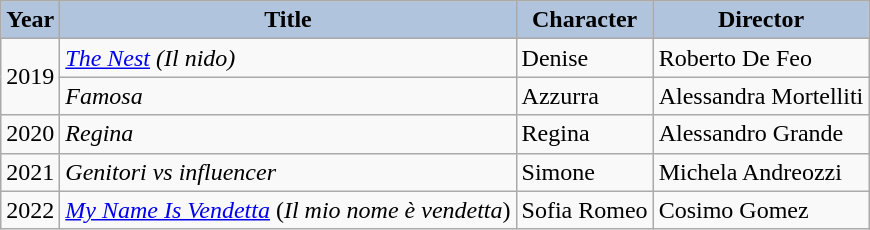<table class="wikitable">
<tr>
<th style="background:#B0C4DE;">Year</th>
<th style="background:#B0C4DE;">Title</th>
<th style="background:#B0C4DE;"><strong>Character</strong></th>
<th style="background:#B0C4DE;">Director</th>
</tr>
<tr>
<td rowspan="2">2019</td>
<td><em><a href='#'>The Nest</a> (Il nido)</em></td>
<td>Denise</td>
<td>Roberto De Feo</td>
</tr>
<tr>
<td><em>Famosa</em></td>
<td>Azzurra</td>
<td>Alessandra Mortelliti</td>
</tr>
<tr>
<td>2020</td>
<td><em>Regina</em></td>
<td>Regina</td>
<td>Alessandro Grande</td>
</tr>
<tr>
<td>2021</td>
<td><em>Genitori vs influencer</em></td>
<td>Simone</td>
<td>Michela Andreozzi</td>
</tr>
<tr>
<td>2022</td>
<td><em><a href='#'>My Name Is Vendetta</a></em> (<em>Il mio nome è vendetta</em>)</td>
<td>Sofia Romeo</td>
<td>Cosimo Gomez</td>
</tr>
</table>
